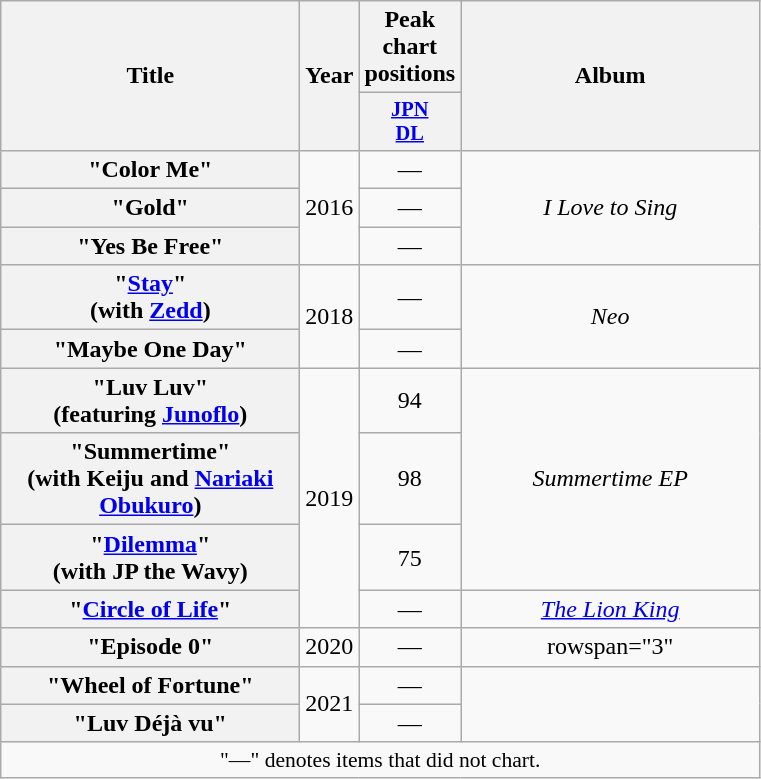<table class="wikitable plainrowheaders" style="text-align:center;">
<tr>
<th rowspan="2" scope="col" style="width:12em;">Title</th>
<th rowspan="2" scope="col" style="width:1em;">Year</th>
<th>Peak chart positions</th>
<th rowspan="2" scope="col" style="width:12em;">Album</th>
</tr>
<tr>
<th style="width:3em;font-size:85%"><a href='#'>JPN<br>DL</a><br></th>
</tr>
<tr>
<th scope="row">"Color Me"</th>
<td rowspan="3">2016</td>
<td>—</td>
<td rowspan="3"><em>I Love to Sing</em></td>
</tr>
<tr>
<th scope="row">"Gold"</th>
<td>—</td>
</tr>
<tr>
<th scope="row">"Yes Be Free"</th>
<td>—</td>
</tr>
<tr>
<th scope="row">"<a href='#'>Stay</a>"<br><span>(with <a href='#'>Zedd</a>)</span></th>
<td rowspan="2">2018</td>
<td>—</td>
<td rowspan="2"><em>Neo</em></td>
</tr>
<tr>
<th scope="row">"Maybe One Day"</th>
<td>—</td>
</tr>
<tr>
<th scope="row">"Luv Luv"<br><span>(featuring <a href='#'>Junoflo</a>)</span></th>
<td rowspan="4">2019</td>
<td>94</td>
<td rowspan="3"><em>Summertime EP</em></td>
</tr>
<tr>
<th scope="row">"Summertime"<br><span>(with Keiju and <a href='#'>Nariaki Obukuro</a>)</span></th>
<td>98</td>
</tr>
<tr>
<th scope="row">"<a href='#'>Dilemma</a>"<br><span>(with JP the Wavy)</span></th>
<td>75</td>
</tr>
<tr>
<th scope="row">"<a href='#'>Circle of Life</a>"</th>
<td>—</td>
<td><em><a href='#'>The Lion King</a></em></td>
</tr>
<tr>
<th scope="row">"Episode 0"</th>
<td>2020</td>
<td>—</td>
<td>rowspan="3" </td>
</tr>
<tr>
<th scope="row">"Wheel of Fortune"</th>
<td rowspan="2">2021</td>
<td>—</td>
</tr>
<tr>
<th scope="row">"Luv Déjà vu"</th>
<td>—</td>
</tr>
<tr>
<td colspan="4" align="center" style="font-size:90%;">"—" denotes items that did not chart.</td>
</tr>
</table>
